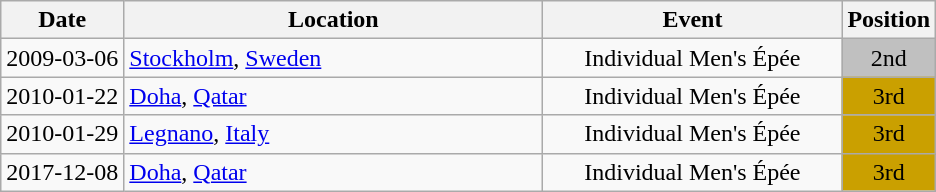<table class="wikitable" style="text-align:center;">
<tr>
<th>Date</th>
<th style="width:17em">Location</th>
<th style="width:12em">Event</th>
<th>Position</th>
</tr>
<tr>
<td>2009-03-06</td>
<td rowspan="1" align="left"> <a href='#'>Stockholm</a>, <a href='#'>Sweden</a></td>
<td>Individual Men's Épée</td>
<td bgcolor="silver">2nd</td>
</tr>
<tr>
<td>2010-01-22</td>
<td rowspan="1" align="left"> <a href='#'>Doha</a>, <a href='#'>Qatar</a></td>
<td>Individual Men's Épée</td>
<td bgcolor="caramel">3rd</td>
</tr>
<tr>
<td>2010-01-29</td>
<td rowspan="1" align="left"> <a href='#'>Legnano</a>, <a href='#'>Italy</a></td>
<td>Individual Men's Épée</td>
<td bgcolor="caramel">3rd</td>
</tr>
<tr>
<td>2017-12-08</td>
<td rowspan="1" align="left"> <a href='#'>Doha</a>, <a href='#'>Qatar</a></td>
<td>Individual Men's Épée</td>
<td bgcolor="caramel">3rd</td>
</tr>
</table>
